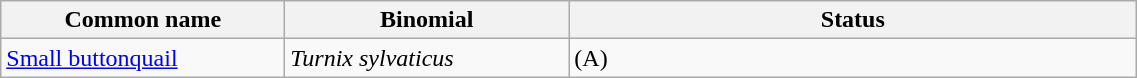<table width=60% class="wikitable">
<tr>
<th width=15%>Common name</th>
<th width=15%>Binomial</th>
<th width=30%>Status</th>
</tr>
<tr>
<td><a href='#'>Small buttonquail</a></td>
<td><em>Turnix sylvaticus</em></td>
<td>(A)</td>
</tr>
</table>
